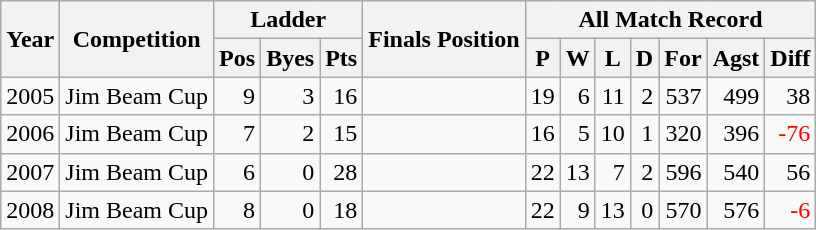<table class="wikitable" width="auto" style="text-align: right">
<tr>
<th rowspan=2>Year</th>
<th rowspan=2>Competition</th>
<th colspan=3>Ladder</th>
<th rowspan=2>Finals Position</th>
<th colspan=7>All Match Record</th>
</tr>
<tr>
<th>Pos</th>
<th>Byes</th>
<th>Pts</th>
<th>P</th>
<th>W</th>
<th>L</th>
<th>D</th>
<th>For</th>
<th>Agst</th>
<th>Diff</th>
</tr>
<tr>
<td>2005</td>
<td align=center>Jim Beam Cup</td>
<td>9</td>
<td>3</td>
<td>16</td>
<td align=left></td>
<td>19</td>
<td>6</td>
<td>11</td>
<td>2</td>
<td>537</td>
<td>499</td>
<td>38</td>
</tr>
<tr>
<td>2006</td>
<td align=center>Jim Beam Cup</td>
<td>7</td>
<td>2</td>
<td>15</td>
<td align=left></td>
<td>16</td>
<td>5</td>
<td>10</td>
<td>1</td>
<td>320</td>
<td>396</td>
<td style="color:red;">-76</td>
</tr>
<tr>
<td>2007</td>
<td align=center>Jim Beam Cup</td>
<td>6</td>
<td>0</td>
<td>28</td>
<td align=left></td>
<td>22</td>
<td>13</td>
<td>7</td>
<td>2</td>
<td>596</td>
<td>540</td>
<td>56</td>
</tr>
<tr>
<td>2008</td>
<td align=center>Jim Beam Cup</td>
<td>8</td>
<td>0</td>
<td>18</td>
<td align=left></td>
<td>22</td>
<td>9</td>
<td>13</td>
<td>0</td>
<td>570</td>
<td>576</td>
<td style="color:red;">-6</td>
</tr>
</table>
